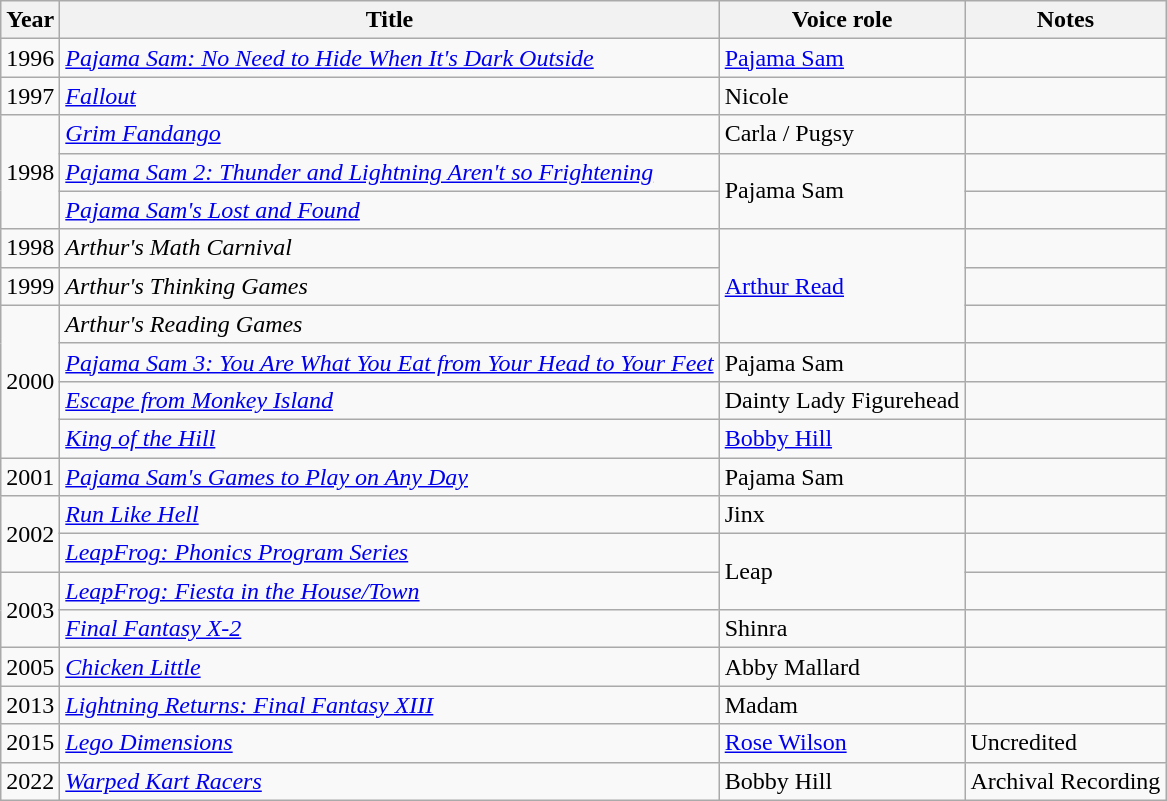<table class="wikitable plainrowheaders sortable">
<tr>
<th scope="col">Year</th>
<th scope="col">Title</th>
<th scope="col">Voice role</th>
<th scope="col" class="unsortable">Notes</th>
</tr>
<tr>
<td>1996</td>
<td scope="row"><em><a href='#'>Pajama Sam: No Need to Hide When It's Dark Outside</a></em></td>
<td><a href='#'>Pajama Sam</a></td>
<td></td>
</tr>
<tr>
<td>1997</td>
<td scope="row"><em><a href='#'>Fallout</a></em></td>
<td>Nicole</td>
<td></td>
</tr>
<tr>
<td rowspan="3">1998</td>
<td scope="row"><em><a href='#'>Grim Fandango</a></em></td>
<td>Carla / Pugsy</td>
<td></td>
</tr>
<tr>
<td scope="row"><em><a href='#'>Pajama Sam 2: Thunder and Lightning Aren't so Frightening</a></em></td>
<td rowspan="2">Pajama Sam</td>
<td></td>
</tr>
<tr>
<td scope="row"><em><a href='#'>Pajama Sam's Lost and Found</a></em></td>
<td></td>
</tr>
<tr>
<td>1998</td>
<td><em>Arthur's Math Carnival</em></td>
<td rowspan="3"><a href='#'>Arthur Read</a></td>
<td></td>
</tr>
<tr>
<td>1999</td>
<td scope="row"><em>Arthur's Thinking Games</em></td>
<td></td>
</tr>
<tr>
<td rowspan="4">2000</td>
<td scope="row"><em>Arthur's Reading Games</em></td>
<td></td>
</tr>
<tr>
<td scope="row"><em><a href='#'>Pajama Sam 3: You Are What You Eat from Your Head to Your Feet</a></em></td>
<td>Pajama Sam</td>
<td></td>
</tr>
<tr>
<td scope="row"><em><a href='#'>Escape from Monkey Island</a></em></td>
<td>Dainty Lady Figurehead</td>
<td></td>
</tr>
<tr>
<td scope="row"><em><a href='#'>King of the Hill</a></em></td>
<td><a href='#'>Bobby Hill</a></td>
<td></td>
</tr>
<tr>
<td>2001</td>
<td scope="row"><em><a href='#'>Pajama Sam's Games to Play on Any Day</a></em></td>
<td>Pajama Sam</td>
<td></td>
</tr>
<tr>
<td rowspan="2">2002</td>
<td scope="row"><em><a href='#'>Run Like Hell</a></em></td>
<td>Jinx</td>
<td></td>
</tr>
<tr>
<td scope="row"><em><a href='#'>LeapFrog: Phonics Program Series</a></em></td>
<td rowspan="2">Leap</td>
<td></td>
</tr>
<tr>
<td rowspan="2">2003</td>
<td scope="row"><em><a href='#'>LeapFrog: Fiesta in the House/Town</a></em></td>
<td></td>
</tr>
<tr>
<td scope="row"><em><a href='#'>Final Fantasy X-2</a></em></td>
<td>Shinra</td>
<td></td>
</tr>
<tr>
<td>2005</td>
<td scope="row"><em><a href='#'>Chicken Little</a></em></td>
<td>Abby Mallard</td>
<td></td>
</tr>
<tr>
<td>2013</td>
<td scope="row"><em><a href='#'>Lightning Returns: Final Fantasy XIII</a></em></td>
<td>Madam</td>
<td></td>
</tr>
<tr>
<td>2015</td>
<td scope="row"><em><a href='#'>Lego Dimensions</a></em></td>
<td><a href='#'>Rose Wilson</a></td>
<td>Uncredited</td>
</tr>
<tr>
<td>2022</td>
<td scope="row"><em><a href='#'>Warped Kart Racers</a></em></td>
<td>Bobby Hill</td>
<td>Archival Recording</td>
</tr>
</table>
